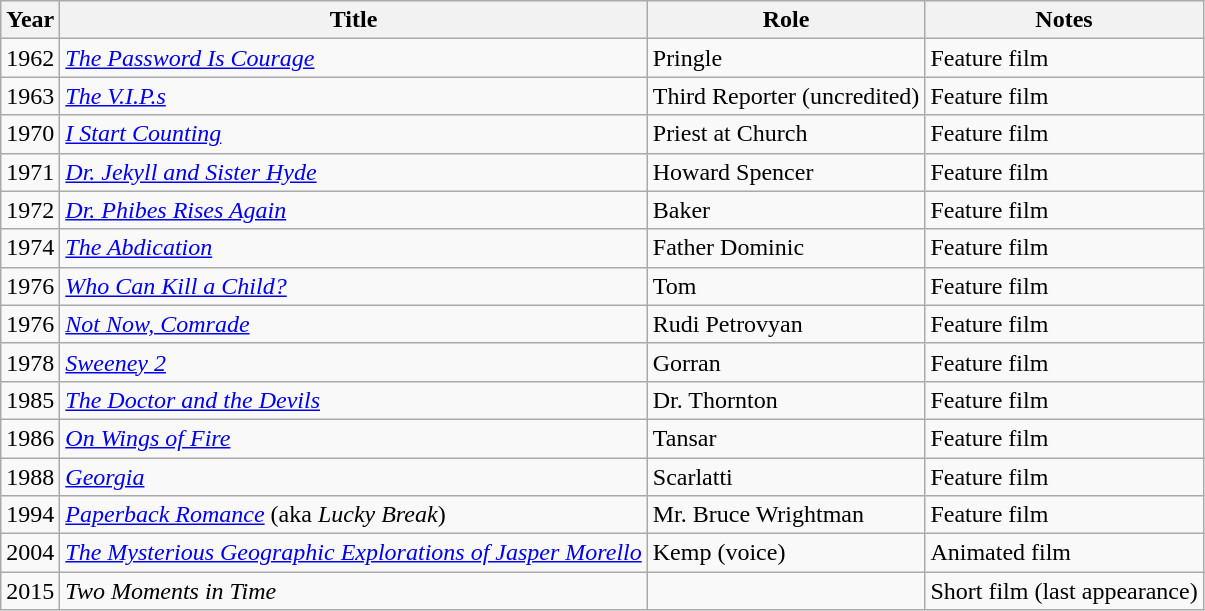<table class="wikitable">
<tr>
<th>Year</th>
<th>Title</th>
<th>Role</th>
<th>Notes</th>
</tr>
<tr>
<td>1962</td>
<td><em><a href='#'>The Password Is Courage</a></em></td>
<td>Pringle</td>
<td>Feature film</td>
</tr>
<tr>
<td>1963</td>
<td><em><a href='#'>The V.I.P.s</a></em></td>
<td>Third Reporter (uncredited)</td>
<td>Feature film</td>
</tr>
<tr>
<td>1970</td>
<td><em><a href='#'>I Start Counting</a></em></td>
<td>Priest at Church</td>
<td>Feature film</td>
</tr>
<tr>
<td>1971</td>
<td><em><a href='#'>Dr. Jekyll and Sister Hyde</a></em></td>
<td>Howard Spencer</td>
<td>Feature film</td>
</tr>
<tr>
<td>1972</td>
<td><em><a href='#'>Dr. Phibes Rises Again</a></em></td>
<td>Baker</td>
<td>Feature film</td>
</tr>
<tr>
<td>1974</td>
<td><em><a href='#'>The Abdication</a></em></td>
<td>Father Dominic</td>
<td>Feature film</td>
</tr>
<tr>
<td>1976</td>
<td><em><a href='#'>Who Can Kill a Child?</a></em></td>
<td>Tom</td>
<td>Feature film</td>
</tr>
<tr>
<td>1976</td>
<td><em><a href='#'>Not Now, Comrade</a></em></td>
<td>Rudi Petrovyan</td>
<td>Feature film</td>
</tr>
<tr>
<td>1978</td>
<td><em><a href='#'>Sweeney 2</a></em></td>
<td>Gorran</td>
<td>Feature film</td>
</tr>
<tr>
<td>1985</td>
<td><em><a href='#'>The Doctor and the Devils</a></em></td>
<td>Dr. Thornton</td>
<td>Feature film</td>
</tr>
<tr>
<td>1986</td>
<td><em><a href='#'>On Wings of Fire</a></em></td>
<td>Tansar</td>
<td>Feature film</td>
</tr>
<tr>
<td>1988</td>
<td><em><a href='#'>Georgia</a></em></td>
<td>Scarlatti</td>
<td>Feature film</td>
</tr>
<tr>
<td>1994</td>
<td><em><a href='#'>Paperback Romance</a></em> (aka <em>Lucky Break</em>)</td>
<td>Mr. Bruce Wrightman</td>
<td>Feature film</td>
</tr>
<tr>
<td>2004</td>
<td><em><a href='#'>The Mysterious Geographic Explorations of Jasper Morello</a></em></td>
<td>Kemp (voice)</td>
<td>Animated film</td>
</tr>
<tr>
<td>2015</td>
<td><em>Two Moments in Time</em></td>
<td></td>
<td>Short film (last appearance)</td>
</tr>
</table>
